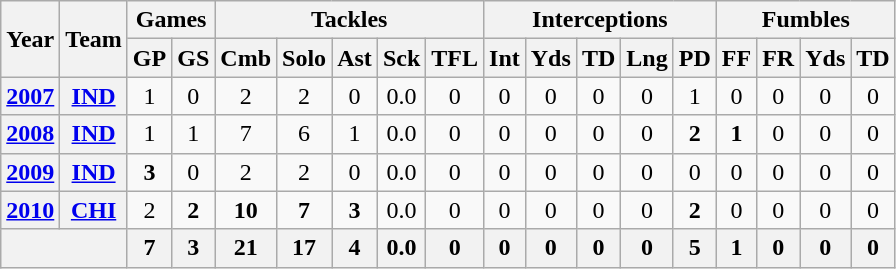<table class="wikitable" style="text-align:center">
<tr>
<th rowspan="2">Year</th>
<th rowspan="2">Team</th>
<th colspan="2">Games</th>
<th colspan="5">Tackles</th>
<th colspan="5">Interceptions</th>
<th colspan="4">Fumbles</th>
</tr>
<tr>
<th>GP</th>
<th>GS</th>
<th>Cmb</th>
<th>Solo</th>
<th>Ast</th>
<th>Sck</th>
<th>TFL</th>
<th>Int</th>
<th>Yds</th>
<th>TD</th>
<th>Lng</th>
<th>PD</th>
<th>FF</th>
<th>FR</th>
<th>Yds</th>
<th>TD</th>
</tr>
<tr>
<th><a href='#'>2007</a></th>
<th><a href='#'>IND</a></th>
<td>1</td>
<td>0</td>
<td>2</td>
<td>2</td>
<td>0</td>
<td>0.0</td>
<td>0</td>
<td>0</td>
<td>0</td>
<td>0</td>
<td>0</td>
<td>1</td>
<td>0</td>
<td>0</td>
<td>0</td>
<td>0</td>
</tr>
<tr>
<th><a href='#'>2008</a></th>
<th><a href='#'>IND</a></th>
<td>1</td>
<td>1</td>
<td>7</td>
<td>6</td>
<td>1</td>
<td>0.0</td>
<td>0</td>
<td>0</td>
<td>0</td>
<td>0</td>
<td>0</td>
<td><strong>2</strong></td>
<td><strong>1</strong></td>
<td>0</td>
<td>0</td>
<td>0</td>
</tr>
<tr>
<th><a href='#'>2009</a></th>
<th><a href='#'>IND</a></th>
<td><strong>3</strong></td>
<td>0</td>
<td>2</td>
<td>2</td>
<td>0</td>
<td>0.0</td>
<td>0</td>
<td>0</td>
<td>0</td>
<td>0</td>
<td>0</td>
<td>0</td>
<td>0</td>
<td>0</td>
<td>0</td>
<td>0</td>
</tr>
<tr>
<th><a href='#'>2010</a></th>
<th><a href='#'>CHI</a></th>
<td>2</td>
<td><strong>2</strong></td>
<td><strong>10</strong></td>
<td><strong>7</strong></td>
<td><strong>3</strong></td>
<td>0.0</td>
<td>0</td>
<td>0</td>
<td>0</td>
<td>0</td>
<td>0</td>
<td><strong>2</strong></td>
<td>0</td>
<td>0</td>
<td>0</td>
<td>0</td>
</tr>
<tr>
<th colspan="2"></th>
<th>7</th>
<th>3</th>
<th>21</th>
<th>17</th>
<th>4</th>
<th>0.0</th>
<th>0</th>
<th>0</th>
<th>0</th>
<th>0</th>
<th>0</th>
<th>5</th>
<th>1</th>
<th>0</th>
<th>0</th>
<th>0</th>
</tr>
</table>
